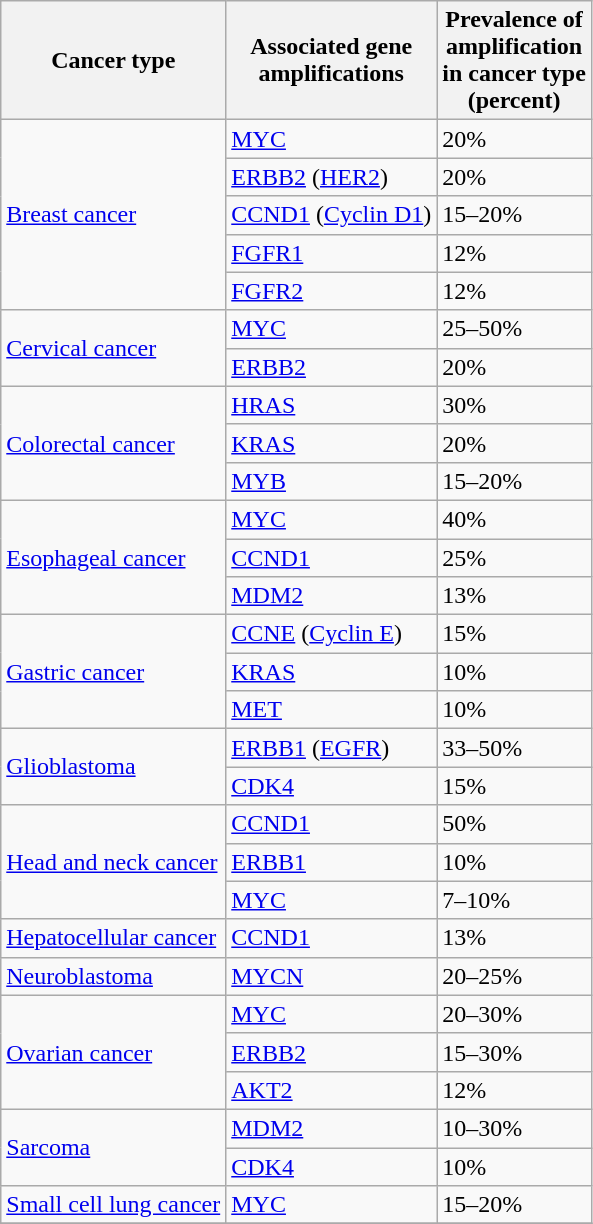<table class="wikitable">
<tr>
<th>Cancer type</th>
<th>Associated gene<br> amplifications</th>
<th>Prevalence of <br>amplification <br>in cancer type<br> (percent)</th>
</tr>
<tr>
<td rowspan=5><a href='#'>Breast cancer</a></td>
<td><a href='#'>MYC</a></td>
<td>20%</td>
</tr>
<tr>
<td><a href='#'>ERBB2</a> (<a href='#'>HER2</a>)</td>
<td>20%</td>
</tr>
<tr>
<td><a href='#'>CCND1</a> (<a href='#'>Cyclin D1</a>)</td>
<td>15–20%</td>
</tr>
<tr>
<td><a href='#'>FGFR1</a></td>
<td>12%</td>
</tr>
<tr>
<td><a href='#'>FGFR2</a></td>
<td>12%</td>
</tr>
<tr>
<td rowspan=2><a href='#'>Cervical cancer</a></td>
<td><a href='#'>MYC</a></td>
<td>25–50%</td>
</tr>
<tr>
<td><a href='#'>ERBB2</a></td>
<td>20%</td>
</tr>
<tr>
<td rowspan=3><a href='#'>Colorectal cancer</a></td>
<td><a href='#'>HRAS</a></td>
<td>30%</td>
</tr>
<tr>
<td><a href='#'>KRAS</a></td>
<td>20%</td>
</tr>
<tr>
<td><a href='#'>MYB</a></td>
<td>15–20%</td>
</tr>
<tr>
<td rowspan=3><a href='#'>Esophageal cancer</a></td>
<td><a href='#'>MYC</a></td>
<td>40%</td>
</tr>
<tr>
<td><a href='#'>CCND1</a></td>
<td>25%</td>
</tr>
<tr>
<td><a href='#'>MDM2</a></td>
<td>13%</td>
</tr>
<tr>
<td rowspan=3><a href='#'>Gastric cancer</a></td>
<td><a href='#'>CCNE</a> (<a href='#'>Cyclin E</a>)</td>
<td>15%</td>
</tr>
<tr>
<td><a href='#'>KRAS</a></td>
<td>10%</td>
</tr>
<tr>
<td><a href='#'>MET</a></td>
<td>10%</td>
</tr>
<tr>
<td rowspan=2><a href='#'>Glioblastoma</a></td>
<td><a href='#'>ERBB1</a> (<a href='#'>EGFR</a>)</td>
<td>33–50%</td>
</tr>
<tr>
<td><a href='#'>CDK4</a></td>
<td>15%</td>
</tr>
<tr>
<td rowspan=3><a href='#'>Head and neck cancer</a></td>
<td><a href='#'>CCND1</a></td>
<td>50%</td>
</tr>
<tr>
<td><a href='#'>ERBB1</a></td>
<td>10%</td>
</tr>
<tr>
<td><a href='#'>MYC</a></td>
<td>7–10%</td>
</tr>
<tr>
<td><a href='#'>Hepatocellular cancer</a></td>
<td><a href='#'>CCND1</a></td>
<td>13%</td>
</tr>
<tr>
<td><a href='#'>Neuroblastoma</a></td>
<td><a href='#'>MYCN</a></td>
<td>20–25%</td>
</tr>
<tr>
<td rowspan=3><a href='#'>Ovarian cancer</a></td>
<td><a href='#'>MYC</a></td>
<td>20–30%</td>
</tr>
<tr>
<td><a href='#'>ERBB2</a></td>
<td>15–30%</td>
</tr>
<tr>
<td><a href='#'>AKT2</a></td>
<td>12%</td>
</tr>
<tr>
<td rowspan=2><a href='#'>Sarcoma</a></td>
<td><a href='#'>MDM2</a></td>
<td>10–30%</td>
</tr>
<tr>
<td><a href='#'>CDK4</a></td>
<td>10%</td>
</tr>
<tr>
<td><a href='#'>Small cell lung cancer</a></td>
<td><a href='#'>MYC</a></td>
<td>15–20%</td>
</tr>
<tr>
</tr>
</table>
